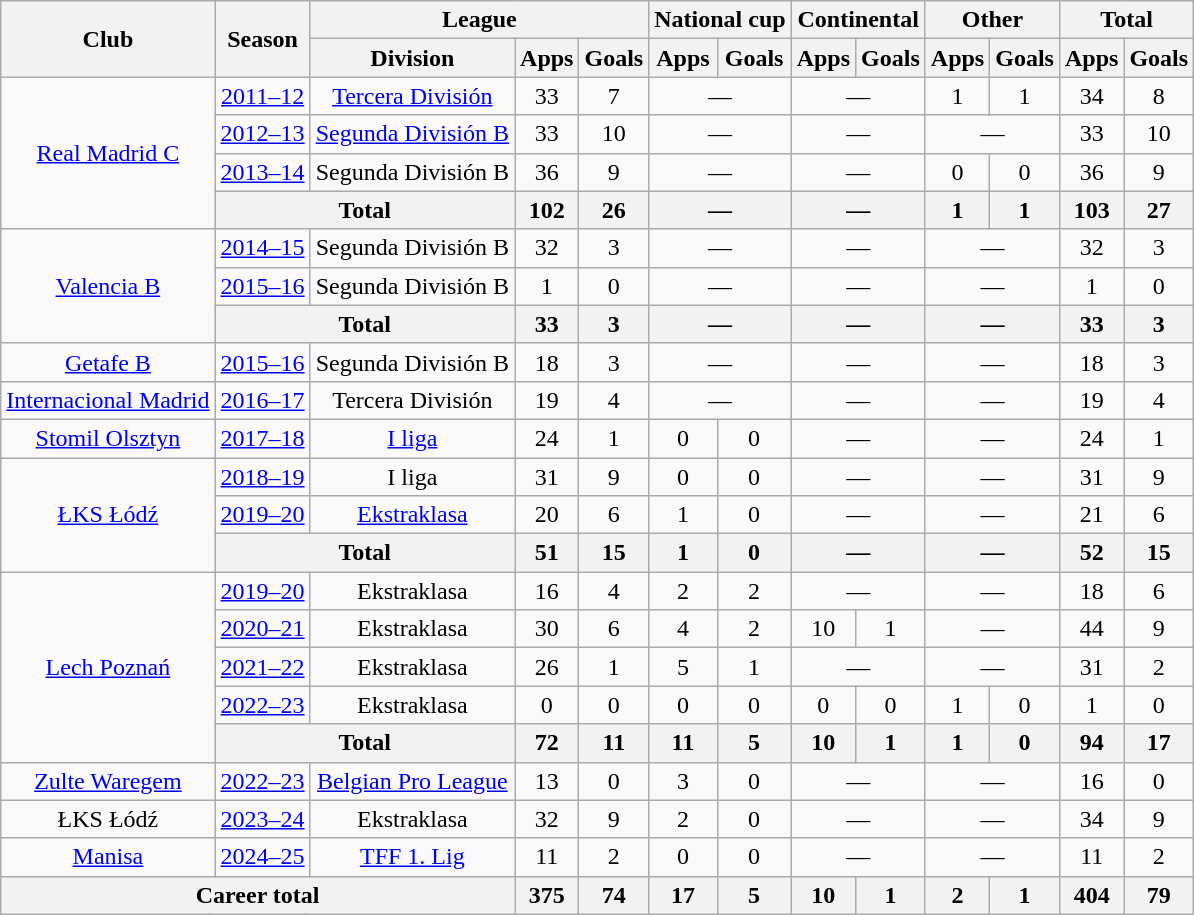<table class="wikitable" style="text-align:center">
<tr>
<th rowspan="2">Club</th>
<th rowspan="2">Season</th>
<th colspan="3">League</th>
<th colspan="2">National cup</th>
<th colspan="2">Continental</th>
<th colspan="2">Other</th>
<th colspan="2">Total</th>
</tr>
<tr>
<th>Division</th>
<th>Apps</th>
<th>Goals</th>
<th>Apps</th>
<th>Goals</th>
<th>Apps</th>
<th>Goals</th>
<th>Apps</th>
<th>Goals</th>
<th>Apps</th>
<th>Goals</th>
</tr>
<tr>
<td rowspan="4"><a href='#'>Real Madrid C</a></td>
<td><a href='#'>2011–12</a></td>
<td><a href='#'>Tercera División</a></td>
<td>33</td>
<td>7</td>
<td colspan="2">—</td>
<td colspan="2">—</td>
<td>1</td>
<td>1</td>
<td>34</td>
<td>8</td>
</tr>
<tr>
<td><a href='#'>2012–13</a></td>
<td><a href='#'>Segunda División B</a></td>
<td>33</td>
<td>10</td>
<td colspan="2">—</td>
<td colspan="2">—</td>
<td colspan="2">—</td>
<td>33</td>
<td>10</td>
</tr>
<tr>
<td><a href='#'>2013–14</a></td>
<td>Segunda División B</td>
<td>36</td>
<td>9</td>
<td colspan="2">—</td>
<td colspan="2">—</td>
<td>0</td>
<td>0</td>
<td>36</td>
<td>9</td>
</tr>
<tr>
<th colspan="2">Total</th>
<th>102</th>
<th>26</th>
<th colspan="2">—</th>
<th colspan="2">—</th>
<th>1</th>
<th>1</th>
<th>103</th>
<th>27</th>
</tr>
<tr>
<td rowspan="3"><a href='#'>Valencia B</a></td>
<td><a href='#'>2014–15</a></td>
<td>Segunda División B</td>
<td>32</td>
<td>3</td>
<td colspan="2">—</td>
<td colspan="2">—</td>
<td colspan="2">—</td>
<td>32</td>
<td>3</td>
</tr>
<tr>
<td><a href='#'>2015–16</a></td>
<td>Segunda División B</td>
<td>1</td>
<td>0</td>
<td colspan="2">—</td>
<td colspan="2">—</td>
<td colspan="2">—</td>
<td>1</td>
<td>0</td>
</tr>
<tr>
<th colspan="2">Total</th>
<th>33</th>
<th>3</th>
<th colspan="2">—</th>
<th colspan="2">—</th>
<th colspan="2">—</th>
<th>33</th>
<th>3</th>
</tr>
<tr>
<td><a href='#'>Getafe B</a></td>
<td><a href='#'>2015–16</a></td>
<td>Segunda División B</td>
<td>18</td>
<td>3</td>
<td colspan="2">—</td>
<td colspan="2">—</td>
<td colspan="2">—</td>
<td>18</td>
<td>3</td>
</tr>
<tr>
<td><a href='#'>Internacional Madrid</a></td>
<td><a href='#'>2016–17</a></td>
<td>Tercera División</td>
<td>19</td>
<td>4</td>
<td colspan="2">—</td>
<td colspan="2">—</td>
<td colspan="2">—</td>
<td>19</td>
<td>4</td>
</tr>
<tr>
<td><a href='#'>Stomil Olsztyn</a></td>
<td><a href='#'>2017–18</a></td>
<td><a href='#'>I liga</a></td>
<td>24</td>
<td>1</td>
<td>0</td>
<td>0</td>
<td colspan="2">—</td>
<td colspan="2">—</td>
<td>24</td>
<td>1</td>
</tr>
<tr>
<td rowspan="3"><a href='#'>ŁKS Łódź</a></td>
<td><a href='#'>2018–19</a></td>
<td>I liga</td>
<td>31</td>
<td>9</td>
<td>0</td>
<td>0</td>
<td colspan="2">—</td>
<td colspan="2">—</td>
<td>31</td>
<td>9</td>
</tr>
<tr>
<td><a href='#'>2019–20</a></td>
<td><a href='#'>Ekstraklasa</a></td>
<td>20</td>
<td>6</td>
<td>1</td>
<td>0</td>
<td colspan="2">—</td>
<td colspan="2">—</td>
<td>21</td>
<td>6</td>
</tr>
<tr>
<th colspan="2">Total</th>
<th>51</th>
<th>15</th>
<th>1</th>
<th>0</th>
<th colspan="2">—</th>
<th colspan="2">—</th>
<th>52</th>
<th>15</th>
</tr>
<tr>
<td rowspan="5"><a href='#'>Lech Poznań</a></td>
<td><a href='#'>2019–20</a></td>
<td>Ekstraklasa</td>
<td>16</td>
<td>4</td>
<td>2</td>
<td>2</td>
<td colspan="2">—</td>
<td colspan="2">—</td>
<td>18</td>
<td>6</td>
</tr>
<tr>
<td><a href='#'>2020–21</a></td>
<td>Ekstraklasa</td>
<td>30</td>
<td>6</td>
<td>4</td>
<td>2</td>
<td>10</td>
<td>1</td>
<td colspan="2">—</td>
<td>44</td>
<td>9</td>
</tr>
<tr>
<td><a href='#'>2021–22</a></td>
<td>Ekstraklasa</td>
<td>26</td>
<td>1</td>
<td>5</td>
<td>1</td>
<td colspan="2">—</td>
<td colspan="2">—</td>
<td>31</td>
<td>2</td>
</tr>
<tr>
<td><a href='#'>2022–23</a></td>
<td>Ekstraklasa</td>
<td>0</td>
<td>0</td>
<td>0</td>
<td>0</td>
<td>0</td>
<td>0</td>
<td>1</td>
<td>0</td>
<td>1</td>
<td>0</td>
</tr>
<tr>
<th colspan="2">Total</th>
<th>72</th>
<th>11</th>
<th>11</th>
<th>5</th>
<th>10</th>
<th>1</th>
<th>1</th>
<th>0</th>
<th>94</th>
<th>17</th>
</tr>
<tr>
<td><a href='#'>Zulte Waregem</a></td>
<td><a href='#'>2022–23</a></td>
<td><a href='#'>Belgian Pro League</a></td>
<td>13</td>
<td>0</td>
<td>3</td>
<td>0</td>
<td colspan="2">—</td>
<td colspan="2">—</td>
<td>16</td>
<td>0</td>
</tr>
<tr>
<td>ŁKS Łódź</td>
<td><a href='#'>2023–24</a></td>
<td>Ekstraklasa</td>
<td>32</td>
<td>9</td>
<td>2</td>
<td>0</td>
<td colspan="2">—</td>
<td colspan="2">—</td>
<td>34</td>
<td>9</td>
</tr>
<tr>
<td><a href='#'>Manisa</a></td>
<td><a href='#'>2024–25</a></td>
<td><a href='#'>TFF 1. Lig</a></td>
<td>11</td>
<td>2</td>
<td>0</td>
<td>0</td>
<td colspan="2">—</td>
<td colspan="2">—</td>
<td>11</td>
<td>2</td>
</tr>
<tr>
<th colspan="3">Career total</th>
<th>375</th>
<th>74</th>
<th>17</th>
<th>5</th>
<th>10</th>
<th>1</th>
<th>2</th>
<th>1</th>
<th>404</th>
<th>79</th>
</tr>
</table>
